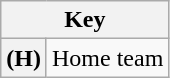<table class="wikitable plainrowheaders">
<tr>
<th colspan="2" scope="col">Key</th>
</tr>
<tr>
<th align="left" scope="row">(H)</th>
<td align="left">Home team</td>
</tr>
</table>
